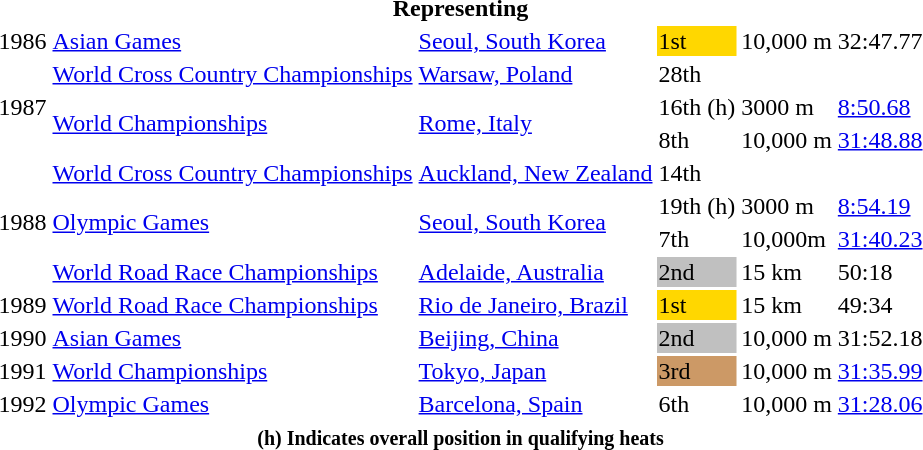<table>
<tr>
<th colspan="6">Representing </th>
</tr>
<tr>
<td>1986</td>
<td><a href='#'>Asian Games</a></td>
<td><a href='#'>Seoul, South Korea</a></td>
<td bgcolor="gold">1st</td>
<td>10,000 m</td>
<td>32:47.77</td>
</tr>
<tr>
<td rowspan=3>1987</td>
<td><a href='#'>World Cross Country Championships</a></td>
<td><a href='#'>Warsaw, Poland</a></td>
<td>28th</td>
<td></td>
<td></td>
</tr>
<tr>
<td rowspan=2><a href='#'>World Championships</a></td>
<td rowspan=2><a href='#'>Rome, Italy</a></td>
<td>16th (h)</td>
<td>3000 m</td>
<td><a href='#'>8:50.68</a></td>
</tr>
<tr>
<td>8th</td>
<td>10,000 m</td>
<td><a href='#'>31:48.88</a></td>
</tr>
<tr>
<td rowspan=4>1988</td>
<td><a href='#'>World Cross Country Championships</a></td>
<td><a href='#'>Auckland, New Zealand</a></td>
<td>14th</td>
<td></td>
<td></td>
</tr>
<tr>
<td rowspan=2><a href='#'>Olympic Games</a></td>
<td rowspan=2><a href='#'>Seoul, South Korea</a></td>
<td>19th (h)</td>
<td>3000 m</td>
<td><a href='#'>8:54.19</a></td>
</tr>
<tr>
<td>7th</td>
<td>10,000m</td>
<td><a href='#'>31:40.23</a></td>
</tr>
<tr>
<td><a href='#'>World Road Race Championships</a></td>
<td><a href='#'>Adelaide, Australia</a></td>
<td bgcolor="silver">2nd</td>
<td>15 km</td>
<td>50:18</td>
</tr>
<tr>
<td>1989</td>
<td><a href='#'>World Road Race Championships</a></td>
<td><a href='#'>Rio de Janeiro, Brazil</a></td>
<td bgcolor="gold">1st</td>
<td>15 km</td>
<td>49:34</td>
</tr>
<tr>
<td>1990</td>
<td><a href='#'>Asian Games</a></td>
<td><a href='#'>Beijing, China</a></td>
<td bgcolor="silver">2nd</td>
<td>10,000 m</td>
<td>31:52.18</td>
</tr>
<tr>
<td>1991</td>
<td><a href='#'>World Championships</a></td>
<td><a href='#'>Tokyo, Japan</a></td>
<td bgcolor="cc9966">3rd</td>
<td>10,000 m</td>
<td><a href='#'>31:35.99</a></td>
</tr>
<tr>
<td>1992</td>
<td><a href='#'>Olympic Games</a></td>
<td><a href='#'>Barcelona, Spain</a></td>
<td>6th</td>
<td>10,000 m</td>
<td><a href='#'>31:28.06</a></td>
</tr>
<tr>
<th colspan=6><small><strong>(h) Indicates overall position in qualifying heats</strong></small></th>
</tr>
</table>
